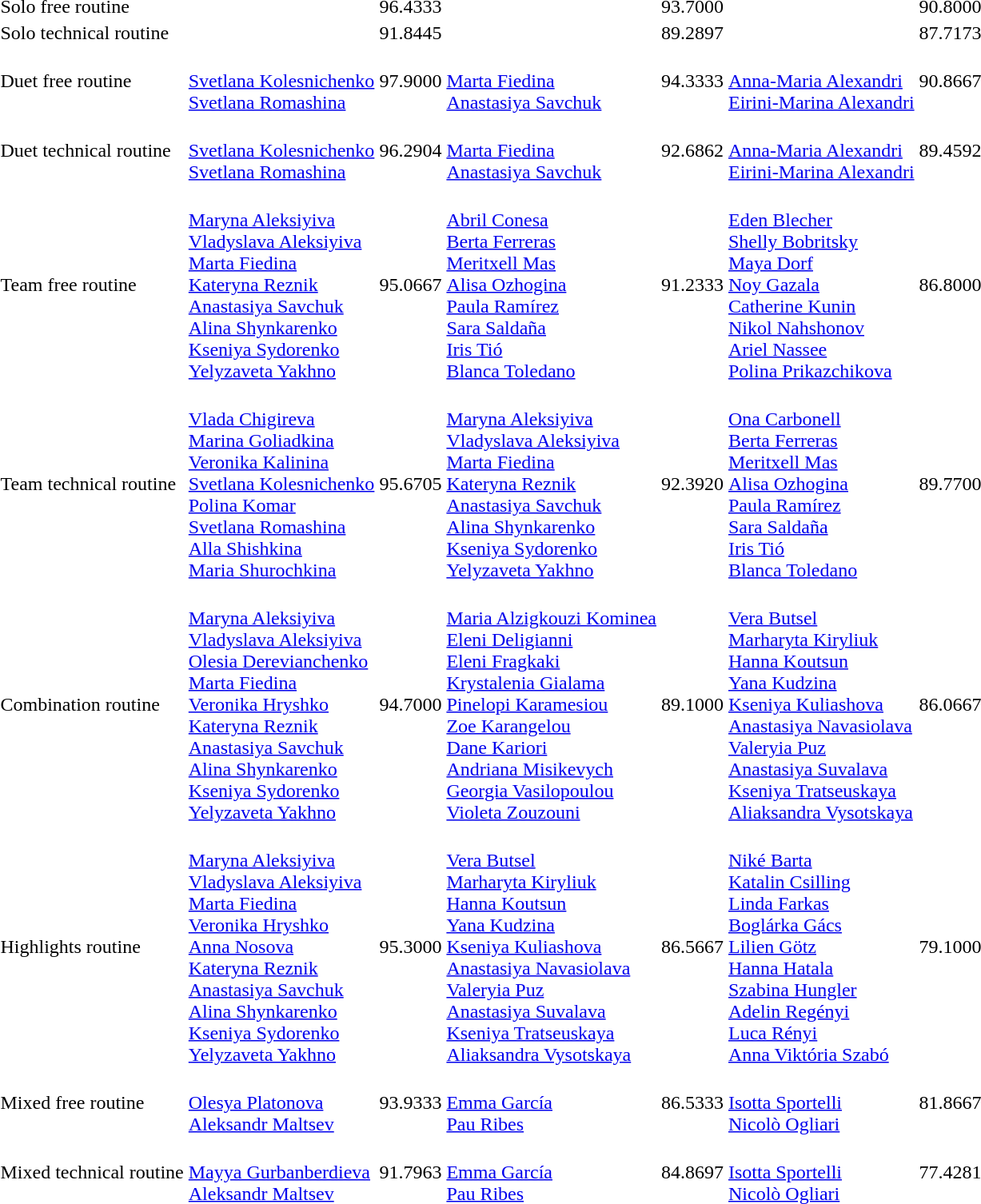<table>
<tr>
<td>Solo free routine<br></td>
<td></td>
<td>96.4333</td>
<td></td>
<td>93.7000</td>
<td></td>
<td>90.8000</td>
</tr>
<tr>
<td>Solo technical routine<br></td>
<td></td>
<td>91.8445</td>
<td></td>
<td>89.2897</td>
<td></td>
<td>87.7173</td>
</tr>
<tr>
<td>Duet free routine<br></td>
<td><br><a href='#'>Svetlana Kolesnichenko</a><br><a href='#'>Svetlana Romashina</a></td>
<td>97.9000</td>
<td><br><a href='#'>Marta Fiedina</a><br><a href='#'>Anastasiya Savchuk</a></td>
<td>94.3333</td>
<td><br><a href='#'>Anna-Maria Alexandri</a><br><a href='#'>Eirini-Marina Alexandri</a></td>
<td>90.8667</td>
</tr>
<tr>
<td>Duet technical routine<br></td>
<td><br><a href='#'>Svetlana Kolesnichenko</a><br><a href='#'>Svetlana Romashina</a></td>
<td>96.2904</td>
<td><br><a href='#'>Marta Fiedina</a><br><a href='#'>Anastasiya Savchuk</a></td>
<td>92.6862</td>
<td><br><a href='#'>Anna-Maria Alexandri</a><br><a href='#'>Eirini-Marina Alexandri</a></td>
<td>89.4592</td>
</tr>
<tr>
<td>Team free routine<br></td>
<td><br><a href='#'>Maryna Aleksiyiva</a><br><a href='#'>Vladyslava Aleksiyiva</a><br><a href='#'>Marta Fiedina</a><br><a href='#'>Kateryna Reznik</a><br><a href='#'>Anastasiya Savchuk</a><br><a href='#'>Alina Shynkarenko</a><br><a href='#'>Kseniya Sydorenko</a><br><a href='#'>Yelyzaveta Yakhno</a></td>
<td>95.0667</td>
<td><br><a href='#'>Abril Conesa</a><br><a href='#'>Berta Ferreras</a><br><a href='#'>Meritxell Mas</a><br><a href='#'>Alisa Ozhogina</a><br><a href='#'>Paula Ramírez</a><br><a href='#'>Sara Saldaña</a><br><a href='#'>Iris Tió</a><br><a href='#'>Blanca Toledano</a></td>
<td>91.2333</td>
<td><br><a href='#'>Eden Blecher</a><br><a href='#'>Shelly Bobritsky</a><br><a href='#'>Maya Dorf</a><br><a href='#'>Noy Gazala</a><br><a href='#'>Catherine Kunin</a><br><a href='#'>Nikol Nahshonov</a><br><a href='#'>Ariel Nassee</a><br><a href='#'>Polina Prikazchikova</a></td>
<td>86.8000</td>
</tr>
<tr>
<td>Team technical routine<br></td>
<td><br><a href='#'>Vlada Chigireva</a><br><a href='#'>Marina Goliadkina</a><br><a href='#'>Veronika Kalinina</a><br><a href='#'>Svetlana Kolesnichenko</a><br><a href='#'>Polina Komar</a><br><a href='#'>Svetlana Romashina</a><br><a href='#'>Alla Shishkina</a><br><a href='#'>Maria Shurochkina</a></td>
<td>95.6705</td>
<td><br><a href='#'>Maryna Aleksiyiva</a><br><a href='#'>Vladyslava Aleksiyiva</a><br><a href='#'>Marta Fiedina</a><br><a href='#'>Kateryna Reznik</a><br><a href='#'>Anastasiya Savchuk</a><br><a href='#'>Alina Shynkarenko</a><br><a href='#'>Kseniya Sydorenko</a><br><a href='#'>Yelyzaveta Yakhno</a></td>
<td>92.3920</td>
<td><br><a href='#'>Ona Carbonell</a><br><a href='#'>Berta Ferreras</a><br><a href='#'>Meritxell Mas</a><br><a href='#'>Alisa Ozhogina</a><br><a href='#'>Paula Ramírez</a><br><a href='#'>Sara Saldaña</a><br><a href='#'>Iris Tió</a><br><a href='#'>Blanca Toledano</a></td>
<td>89.7700</td>
</tr>
<tr>
<td>Combination routine<br></td>
<td><br><a href='#'>Maryna Aleksiyiva</a><br><a href='#'>Vladyslava Aleksiyiva</a><br><a href='#'>Olesia Derevianchenko</a><br><a href='#'>Marta Fiedina</a><br><a href='#'>Veronika Hryshko</a><br><a href='#'>Kateryna Reznik</a><br><a href='#'>Anastasiya Savchuk</a><br><a href='#'>Alina Shynkarenko</a><br><a href='#'>Kseniya Sydorenko</a><br><a href='#'>Yelyzaveta Yakhno</a></td>
<td>94.7000</td>
<td><br><a href='#'>Maria Alzigkouzi Kominea</a><br><a href='#'>Eleni Deligianni</a><br><a href='#'>Eleni Fragkaki</a><br><a href='#'>Krystalenia Gialama</a><br><a href='#'>Pinelopi Karamesiou</a><br><a href='#'>Zoe Karangelou</a><br><a href='#'>Dane Kariori</a><br><a href='#'>Andriana Misikevych</a><br><a href='#'>Georgia Vasilopoulou</a><br><a href='#'>Violeta Zouzouni</a></td>
<td>89.1000</td>
<td><br><a href='#'>Vera Butsel</a><br><a href='#'>Marharyta Kiryliuk</a><br><a href='#'>Hanna Koutsun</a><br><a href='#'>Yana Kudzina</a><br><a href='#'>Kseniya Kuliashova</a><br><a href='#'>Anastasiya Navasiolava</a><br><a href='#'>Valeryia Puz</a><br><a href='#'>Anastasiya Suvalava</a><br><a href='#'>Kseniya Tratseuskaya</a><br><a href='#'>Aliaksandra Vysotskaya</a></td>
<td>86.0667</td>
</tr>
<tr>
<td>Highlights routine<br></td>
<td><br><a href='#'>Maryna Aleksiyiva</a><br><a href='#'>Vladyslava Aleksiyiva</a><br><a href='#'>Marta Fiedina</a><br><a href='#'>Veronika Hryshko</a><br><a href='#'>Anna Nosova</a><br><a href='#'>Kateryna Reznik</a><br><a href='#'>Anastasiya Savchuk</a><br><a href='#'>Alina Shynkarenko</a><br><a href='#'>Kseniya Sydorenko</a><br><a href='#'>Yelyzaveta Yakhno</a></td>
<td>95.3000</td>
<td><br><a href='#'>Vera Butsel</a><br><a href='#'>Marharyta Kiryliuk</a><br><a href='#'>Hanna Koutsun</a><br><a href='#'>Yana Kudzina</a><br><a href='#'>Kseniya Kuliashova</a><br><a href='#'>Anastasiya Navasiolava</a><br><a href='#'>Valeryia Puz</a><br><a href='#'>Anastasiya Suvalava</a><br><a href='#'>Kseniya Tratseuskaya</a><br><a href='#'>Aliaksandra Vysotskaya</a></td>
<td>86.5667</td>
<td><br><a href='#'>Niké Barta</a><br><a href='#'>Katalin Csilling</a><br><a href='#'>Linda Farkas</a><br><a href='#'>Boglárka Gács</a><br><a href='#'>Lilien Götz</a><br><a href='#'>Hanna Hatala</a><br><a href='#'>Szabina Hungler</a><br><a href='#'>Adelin Regényi </a><br><a href='#'>Luca Rényi</a><br><a href='#'>Anna Viktória Szabó</a></td>
<td>79.1000</td>
</tr>
<tr>
<td>Mixed free routine<br></td>
<td><br><a href='#'>Olesya Platonova</a><br><a href='#'>Aleksandr Maltsev</a></td>
<td>93.9333</td>
<td><br><a href='#'>Emma García</a><br><a href='#'>Pau Ribes</a></td>
<td>86.5333</td>
<td><br><a href='#'>Isotta Sportelli</a><br><a href='#'>Nicolò Ogliari</a></td>
<td>81.8667</td>
</tr>
<tr>
<td>Mixed technical routine<br></td>
<td><br><a href='#'>Mayya Gurbanberdieva</a><br><a href='#'>Aleksandr Maltsev</a></td>
<td>91.7963</td>
<td><br><a href='#'>Emma García</a><br><a href='#'>Pau Ribes</a></td>
<td>84.8697</td>
<td><br><a href='#'>Isotta Sportelli</a><br><a href='#'>Nicolò Ogliari</a></td>
<td>77.4281</td>
</tr>
</table>
